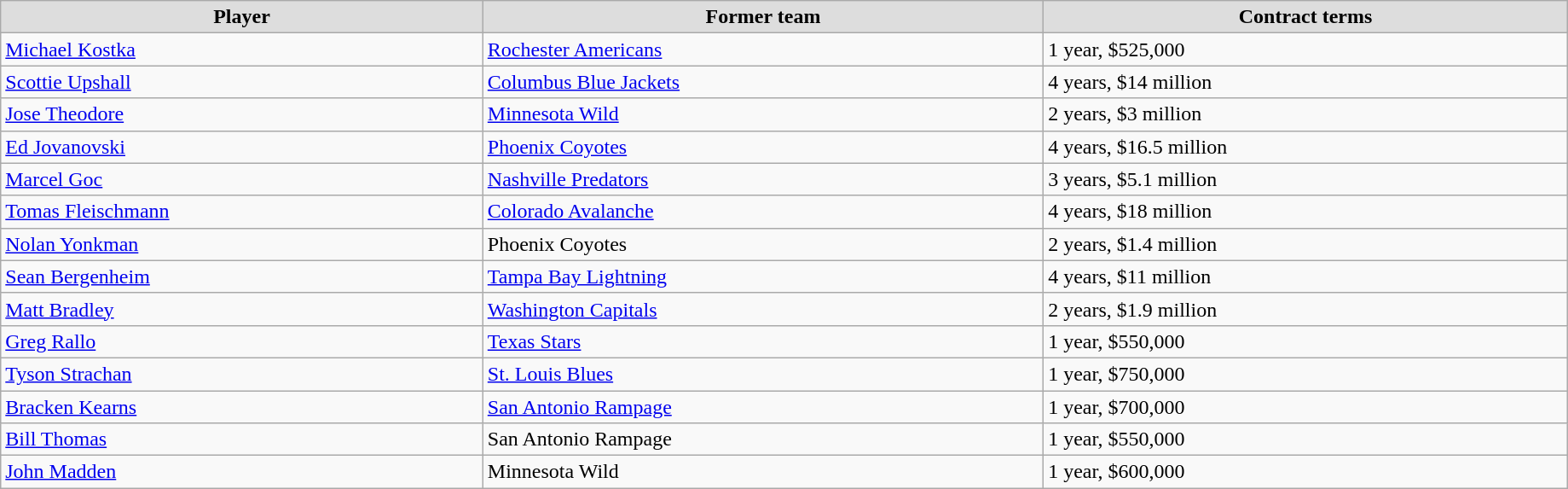<table class="wikitable" width=97%>
<tr align="center"  bgcolor="#dddddd">
<td><strong>Player</strong></td>
<td><strong>Former team</strong></td>
<td><strong>Contract terms</strong></td>
</tr>
<tr>
<td><a href='#'>Michael Kostka</a></td>
<td><a href='#'>Rochester Americans</a></td>
<td>1 year, $525,000</td>
</tr>
<tr>
<td><a href='#'>Scottie Upshall</a></td>
<td><a href='#'>Columbus Blue Jackets</a></td>
<td>4 years, $14 million</td>
</tr>
<tr>
<td><a href='#'>Jose Theodore</a></td>
<td><a href='#'>Minnesota Wild</a></td>
<td>2 years, $3 million</td>
</tr>
<tr>
<td><a href='#'>Ed Jovanovski</a></td>
<td><a href='#'>Phoenix Coyotes</a></td>
<td>4 years, $16.5 million</td>
</tr>
<tr>
<td><a href='#'>Marcel Goc</a></td>
<td><a href='#'>Nashville Predators</a></td>
<td>3 years, $5.1 million</td>
</tr>
<tr>
<td><a href='#'>Tomas Fleischmann</a></td>
<td><a href='#'>Colorado Avalanche</a></td>
<td>4 years, $18 million</td>
</tr>
<tr>
<td><a href='#'>Nolan Yonkman</a></td>
<td>Phoenix Coyotes</td>
<td>2 years, $1.4 million</td>
</tr>
<tr>
<td><a href='#'>Sean Bergenheim</a></td>
<td><a href='#'>Tampa Bay Lightning</a></td>
<td>4 years, $11 million</td>
</tr>
<tr>
<td><a href='#'>Matt Bradley</a></td>
<td><a href='#'>Washington Capitals</a></td>
<td>2 years, $1.9 million</td>
</tr>
<tr>
<td><a href='#'>Greg Rallo</a></td>
<td><a href='#'>Texas Stars</a></td>
<td>1 year, $550,000</td>
</tr>
<tr>
<td><a href='#'>Tyson Strachan</a></td>
<td><a href='#'>St. Louis Blues</a></td>
<td>1 year, $750,000</td>
</tr>
<tr>
<td><a href='#'>Bracken Kearns</a></td>
<td><a href='#'>San Antonio Rampage</a></td>
<td>1 year, $700,000</td>
</tr>
<tr>
<td><a href='#'>Bill Thomas</a></td>
<td>San Antonio Rampage</td>
<td>1 year, $550,000</td>
</tr>
<tr>
<td><a href='#'>John Madden</a></td>
<td>Minnesota Wild</td>
<td>1 year, $600,000</td>
</tr>
</table>
